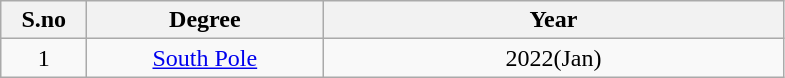<table class="wikitable" style="text-align: center">
<tr>
<th width="50"><strong>S.no</strong></th>
<th width="150"><strong>Degree</strong></th>
<th width="300"><strong>Year</strong></th>
</tr>
<tr>
<td>1</td>
<td><a href='#'>South Pole</a></td>
<td>2022(Jan)</td>
</tr>
</table>
